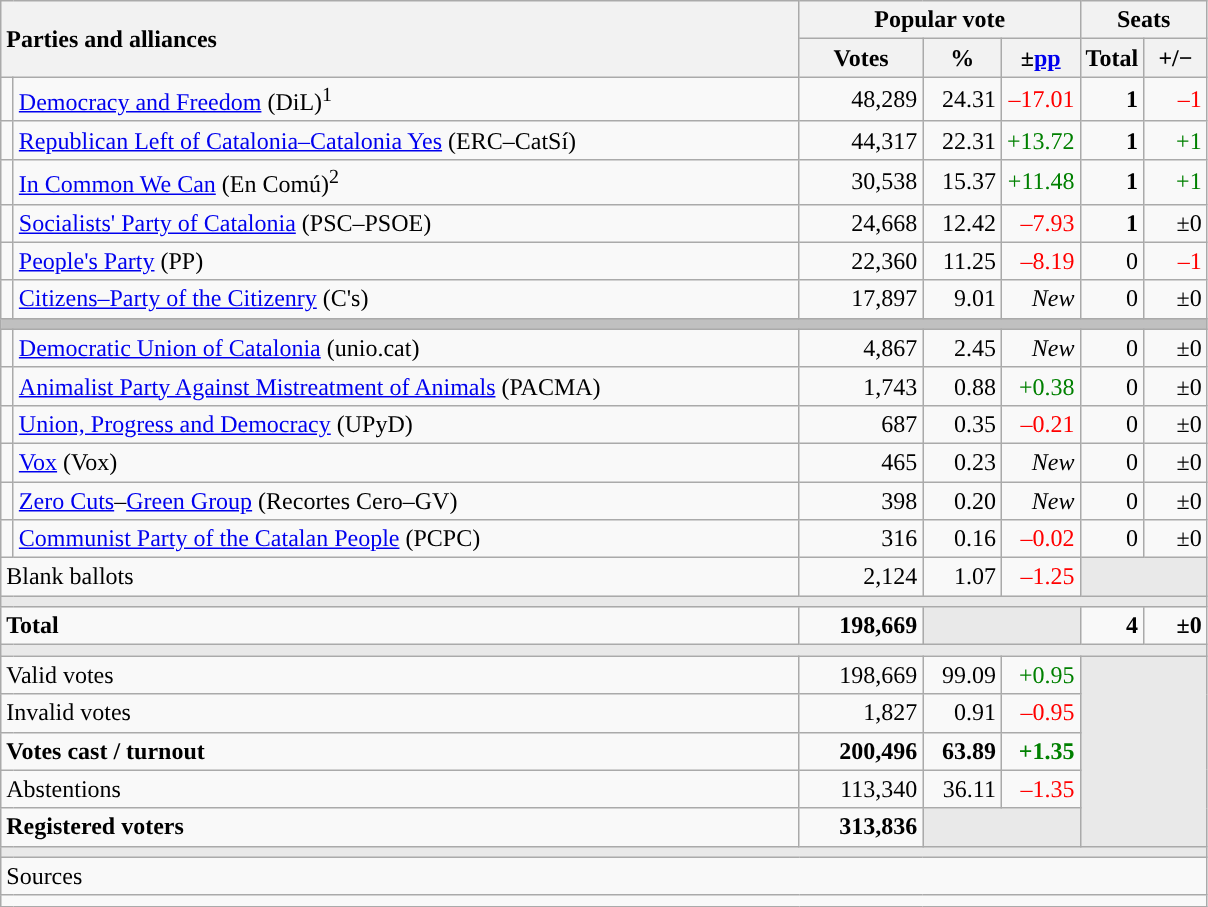<table class="wikitable" style="text-align:right;">
<tr>
<th style="text-align:left;" rowspan="2" colspan="2" width="525">Parties and alliances</th>
<th colspan="3">Popular vote</th>
<th colspan="2">Seats</th>
</tr>
<tr>
<th width="75">Votes</th>
<th width="45">%</th>
<th width="45">±<a href='#'>pp</a></th>
<th width="35">Total</th>
<th width="35">+/−</th>
</tr>
<tr>
<td width="1" style="color:inherit;background:"></td>
<td align="left"><a href='#'>Democracy and Freedom</a> (DiL)<sup>1</sup></td>
<td>48,289</td>
<td>24.31</td>
<td style="color:red;">–17.01</td>
<td><strong>1</strong></td>
<td style="color:red;">–1</td>
</tr>
<tr>
<td style="color:inherit;background:"></td>
<td align="left"><a href='#'>Republican Left of Catalonia–Catalonia Yes</a> (ERC–CatSí)</td>
<td>44,317</td>
<td>22.31</td>
<td style="color:green;">+13.72</td>
<td><strong>1</strong></td>
<td style="color:green;">+1</td>
</tr>
<tr>
<td style="color:inherit;background:"></td>
<td align="left"><a href='#'>In Common We Can</a> (En Comú)<sup>2</sup></td>
<td>30,538</td>
<td>15.37</td>
<td style="color:green;">+11.48</td>
<td><strong>1</strong></td>
<td style="color:green;">+1</td>
</tr>
<tr>
<td style="color:inherit;background:"></td>
<td align="left"><a href='#'>Socialists' Party of Catalonia</a> (PSC–PSOE)</td>
<td>24,668</td>
<td>12.42</td>
<td style="color:red;">–7.93</td>
<td><strong>1</strong></td>
<td>±0</td>
</tr>
<tr>
<td style="color:inherit;background:"></td>
<td align="left"><a href='#'>People's Party</a> (PP)</td>
<td>22,360</td>
<td>11.25</td>
<td style="color:red;">–8.19</td>
<td>0</td>
<td style="color:red;">–1</td>
</tr>
<tr>
<td style="color:inherit;background:"></td>
<td align="left"><a href='#'>Citizens–Party of the Citizenry</a> (C's)</td>
<td>17,897</td>
<td>9.01</td>
<td><em>New</em></td>
<td>0</td>
<td>±0</td>
</tr>
<tr>
<td colspan="7" bgcolor="#C0C0C0"></td>
</tr>
<tr>
<td style="color:inherit;background:"></td>
<td align="left"><a href='#'>Democratic Union of Catalonia</a> (unio.cat)</td>
<td>4,867</td>
<td>2.45</td>
<td><em>New</em></td>
<td>0</td>
<td>±0</td>
</tr>
<tr>
<td style="color:inherit;background:"></td>
<td align="left"><a href='#'>Animalist Party Against Mistreatment of Animals</a> (PACMA)</td>
<td>1,743</td>
<td>0.88</td>
<td style="color:green;">+0.38</td>
<td>0</td>
<td>±0</td>
</tr>
<tr>
<td style="color:inherit;background:"></td>
<td align="left"><a href='#'>Union, Progress and Democracy</a> (UPyD)</td>
<td>687</td>
<td>0.35</td>
<td style="color:red;">–0.21</td>
<td>0</td>
<td>±0</td>
</tr>
<tr>
<td style="color:inherit;background:"></td>
<td align="left"><a href='#'>Vox</a> (Vox)</td>
<td>465</td>
<td>0.23</td>
<td><em>New</em></td>
<td>0</td>
<td>±0</td>
</tr>
<tr>
<td style="color:inherit;background:"></td>
<td align="left"><a href='#'>Zero Cuts</a>–<a href='#'>Green Group</a> (Recortes Cero–GV)</td>
<td>398</td>
<td>0.20</td>
<td><em>New</em></td>
<td>0</td>
<td>±0</td>
</tr>
<tr>
<td style="color:inherit;background:"></td>
<td align="left"><a href='#'>Communist Party of the Catalan People</a> (PCPC)</td>
<td>316</td>
<td>0.16</td>
<td style="color:red;">–0.02</td>
<td>0</td>
<td>±0</td>
</tr>
<tr>
<td align="left" colspan="2">Blank ballots</td>
<td>2,124</td>
<td>1.07</td>
<td style="color:red;">–1.25</td>
<td bgcolor="#E9E9E9" colspan="2"></td>
</tr>
<tr>
<td colspan="7" bgcolor="#E9E9E9"></td>
</tr>
<tr style="font-weight:bold;">
<td align="left" colspan="2">Total</td>
<td>198,669</td>
<td bgcolor="#E9E9E9" colspan="2"></td>
<td>4</td>
<td>±0</td>
</tr>
<tr>
<td colspan="7" bgcolor="#E9E9E9"></td>
</tr>
<tr>
<td align="left" colspan="2">Valid votes</td>
<td>198,669</td>
<td>99.09</td>
<td style="color:green;">+0.95</td>
<td bgcolor="#E9E9E9" colspan="2" rowspan="5"></td>
</tr>
<tr>
<td align="left" colspan="2">Invalid votes</td>
<td>1,827</td>
<td>0.91</td>
<td style="color:red;">–0.95</td>
</tr>
<tr style="font-weight:bold;">
<td align="left" colspan="2">Votes cast / turnout</td>
<td>200,496</td>
<td>63.89</td>
<td style="color:green;">+1.35</td>
</tr>
<tr>
<td align="left" colspan="2">Abstentions</td>
<td>113,340</td>
<td>36.11</td>
<td style="color:red;">–1.35</td>
</tr>
<tr style="font-weight:bold;">
<td align="left" colspan="2">Registered voters</td>
<td>313,836</td>
<td bgcolor="#E9E9E9" colspan="2"></td>
</tr>
<tr>
<td colspan="7" bgcolor="#E9E9E9"></td>
</tr>
<tr>
<td align="left" colspan="7">Sources</td>
</tr>
<tr>
<td colspan="7" style="text-align:left; max-width:790px;"></td>
</tr>
</table>
